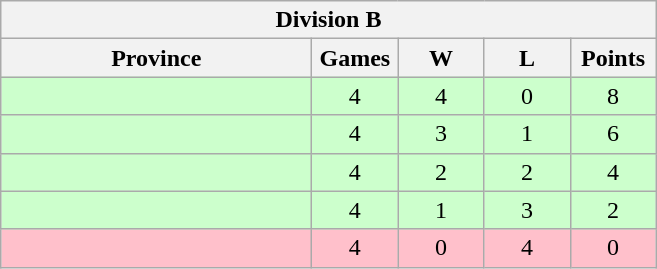<table class="wikitable" style="text-align:center">
<tr>
<th colspan="6" width="400">Division B</th>
</tr>
<tr>
<th width="200">Province</th>
<th width="50">Games</th>
<th width="50">W</th>
<th width="50">L</th>
<th width="50">Points</th>
</tr>
<tr style="background:#ccffcc">
<td style="text-align:left"></td>
<td>4</td>
<td>4</td>
<td>0</td>
<td>8</td>
</tr>
<tr style="background:#ccffcc">
<td style="text-align:left"></td>
<td>4</td>
<td>3</td>
<td>1</td>
<td>6</td>
</tr>
<tr style="background:#ccffcc">
<td style="text-align:left"></td>
<td>4</td>
<td>2</td>
<td>2</td>
<td>4</td>
</tr>
<tr style="background:#ccffcc">
<td style="text-align:left"></td>
<td>4</td>
<td>1</td>
<td>3</td>
<td>2</td>
</tr>
<tr style="background:pink">
<td style="text-align:left"></td>
<td>4</td>
<td>0</td>
<td>4</td>
<td>0</td>
</tr>
</table>
